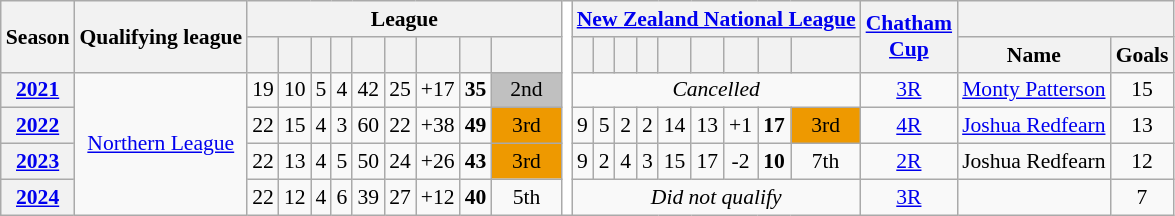<table class="wikitable" style="font-size:90%; text-align:center;">
<tr>
<th rowspan=2>Season</th>
<th rowspan=2>Qualifying league</th>
<th colspan=9>League</th>
<th style="background:white" rowspan=8></th>
<th colspan=9><a href='#'>New Zealand National League</a></th>
<th rowspan=2 width=40px><a href='#'>Chatham<br>Cup</a></th>
<th colspan=2></th>
</tr>
<tr>
<th></th>
<th></th>
<th></th>
<th></th>
<th></th>
<th></th>
<th></th>
<th></th>
<th width=40px></th>
<th></th>
<th></th>
<th></th>
<th></th>
<th></th>
<th></th>
<th></th>
<th></th>
<th width=40px></th>
<th>Name</th>
<th>Goals</th>
</tr>
<tr>
<th><a href='#'>2021</a></th>
<td rowspan=10><a href='#'>Northern League</a></td>
<td>19</td>
<td>10</td>
<td>5</td>
<td>4</td>
<td>42</td>
<td>25</td>
<td>+17</td>
<td><strong>35</strong></td>
<td style="background:silver;">2nd</td>
<td colspan=9><em>Cancelled</em></td>
<td><a href='#'>3R</a></td>
<td style=text-align:left> <a href='#'>Monty Patterson</a></td>
<td>15</td>
</tr>
<tr>
<th><a href='#'>2022</a></th>
<td>22</td>
<td>15</td>
<td>4</td>
<td>3</td>
<td>60</td>
<td>22</td>
<td>+38</td>
<td><strong>49</strong></td>
<td style="background:#e90;">3rd</td>
<td>9</td>
<td>5</td>
<td>2</td>
<td>2</td>
<td>14</td>
<td>13</td>
<td>+1</td>
<td><strong>17</strong></td>
<td style="background:#e90;">3rd</td>
<td><a href='#'>4R</a></td>
<td style=text-align:left> <a href='#'>Joshua Redfearn</a></td>
<td>13</td>
</tr>
<tr>
<th><a href='#'>2023</a></th>
<td>22</td>
<td>13</td>
<td>4</td>
<td>5</td>
<td>50</td>
<td>24</td>
<td>+26</td>
<td><strong>43</strong></td>
<td style="background:#e90;">3rd</td>
<td>9</td>
<td>2</td>
<td>4</td>
<td>3</td>
<td>15</td>
<td>17</td>
<td>-2</td>
<td><strong>10</strong></td>
<td>7th</td>
<td><a href='#'>2R</a></td>
<td style=text-align:left> Joshua Redfearn</td>
<td>12</td>
</tr>
<tr>
<th><a href='#'>2024</a></th>
<td>22</td>
<td>12</td>
<td>4</td>
<td>6</td>
<td>39</td>
<td>27</td>
<td>+12</td>
<td><strong>40</strong></td>
<td>5th</td>
<td colspan=9><em>Did not qualify</em></td>
<td><a href='#'>3R</a></td>
<td align=left></td>
<td>7</td>
</tr>
</table>
